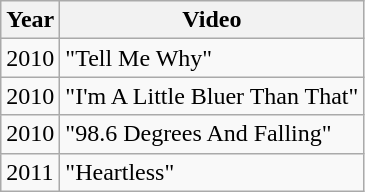<table class="wikitable">
<tr>
<th>Year</th>
<th>Video</th>
</tr>
<tr>
<td>2010</td>
<td>"Tell Me Why"</td>
</tr>
<tr>
<td>2010</td>
<td>"I'm A Little Bluer Than That"</td>
</tr>
<tr>
<td>2010</td>
<td>"98.6 Degrees And Falling"</td>
</tr>
<tr>
<td>2011</td>
<td>"Heartless"</td>
</tr>
</table>
